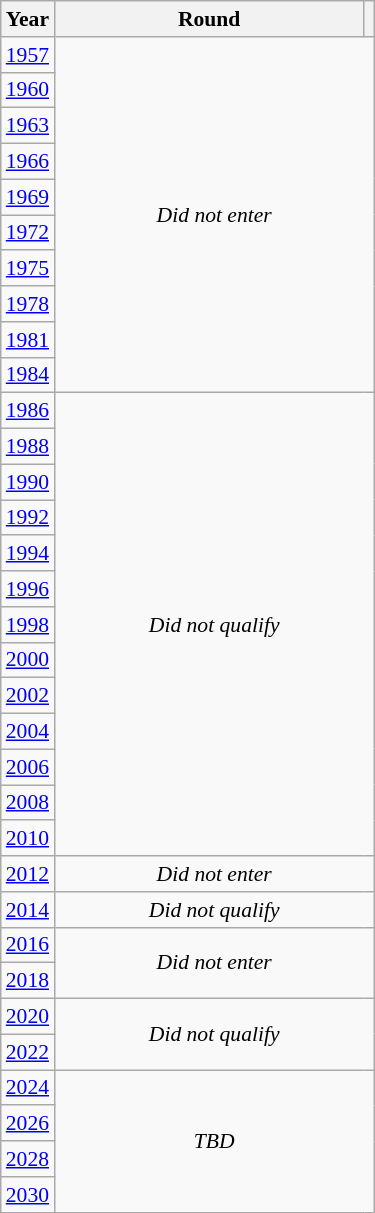<table class="wikitable" style="text-align: center; font-size:90%">
<tr>
<th>Year</th>
<th style="width:200px">Round</th>
<th></th>
</tr>
<tr>
<td><a href='#'>1957</a></td>
<td colspan="2" rowspan="10"><em>Did not enter</em></td>
</tr>
<tr>
<td><a href='#'>1960</a></td>
</tr>
<tr>
<td><a href='#'>1963</a></td>
</tr>
<tr>
<td><a href='#'>1966</a></td>
</tr>
<tr>
<td><a href='#'>1969</a></td>
</tr>
<tr>
<td><a href='#'>1972</a></td>
</tr>
<tr>
<td><a href='#'>1975</a></td>
</tr>
<tr>
<td><a href='#'>1978</a></td>
</tr>
<tr>
<td><a href='#'>1981</a></td>
</tr>
<tr>
<td><a href='#'>1984</a></td>
</tr>
<tr>
<td><a href='#'>1986</a></td>
<td colspan="2" rowspan="13"><em>Did not qualify</em></td>
</tr>
<tr>
<td><a href='#'>1988</a></td>
</tr>
<tr>
<td><a href='#'>1990</a></td>
</tr>
<tr>
<td><a href='#'>1992</a></td>
</tr>
<tr>
<td><a href='#'>1994</a></td>
</tr>
<tr>
<td><a href='#'>1996</a></td>
</tr>
<tr>
<td><a href='#'>1998</a></td>
</tr>
<tr>
<td><a href='#'>2000</a></td>
</tr>
<tr>
<td><a href='#'>2002</a></td>
</tr>
<tr>
<td><a href='#'>2004</a></td>
</tr>
<tr>
<td><a href='#'>2006</a></td>
</tr>
<tr>
<td><a href='#'>2008</a></td>
</tr>
<tr>
<td><a href='#'>2010</a></td>
</tr>
<tr>
<td><a href='#'>2012</a></td>
<td colspan="2"><em>Did not enter</em></td>
</tr>
<tr>
<td><a href='#'>2014</a></td>
<td colspan="2"><em>Did not qualify</em></td>
</tr>
<tr>
<td><a href='#'>2016</a></td>
<td colspan="2" rowspan="2"><em>Did not enter</em></td>
</tr>
<tr>
<td><a href='#'>2018</a></td>
</tr>
<tr>
<td><a href='#'>2020</a></td>
<td colspan="2" rowspan="2"><em>Did not qualify</em></td>
</tr>
<tr>
<td><a href='#'>2022</a></td>
</tr>
<tr>
<td><a href='#'>2024</a></td>
<td colspan="2" rowspan="4"><em>TBD</em></td>
</tr>
<tr>
<td><a href='#'>2026</a></td>
</tr>
<tr>
<td><a href='#'>2028</a></td>
</tr>
<tr>
<td><a href='#'>2030</a></td>
</tr>
</table>
